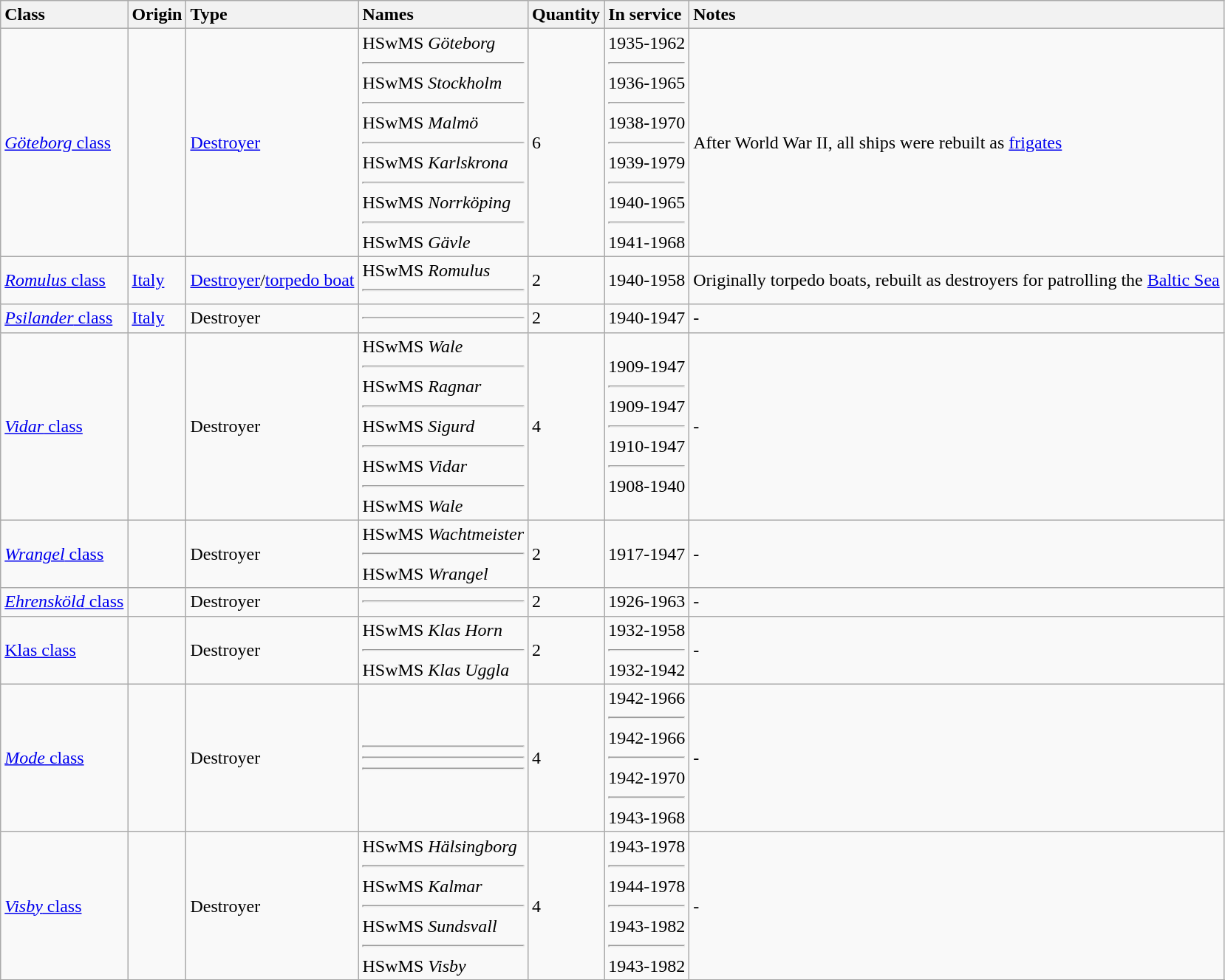<table class="wikitable">
<tr>
<th style="text-align:left">Class</th>
<th style="text-align:left">Origin</th>
<th style="text-align:left">Type</th>
<th style="text-align:left">Names</th>
<th style="text-align:left">Quantity</th>
<th style="text-align:left">In service</th>
<th style="text-align:left">Notes</th>
</tr>
<tr>
<td><a href='#'><em>Göteborg</em> class</a></td>
<td></td>
<td><a href='#'>Destroyer</a></td>
<td>HSwMS <em>Göteborg</em><hr>HSwMS <em>Stockholm</em><hr>HSwMS <em>Malmö</em><hr>HSwMS <em>Karlskrona</em><hr>HSwMS <em>Norrköping</em><hr>HSwMS <em>Gävle</em></td>
<td>6</td>
<td>1935-1962<hr>1936-1965<hr>1938-1970<hr>1939-1979<hr>1940-1965<hr>1941-1968</td>
<td>After World War II, all ships were rebuilt as <a href='#'>frigates</a></td>
</tr>
<tr>
<td><a href='#'><em>Romulus</em> class</a></td>
<td> <a href='#'>Italy</a></td>
<td><a href='#'>Destroyer</a>/<a href='#'>torpedo boat</a></td>
<td>HSwMS <em>Romulus</em><hr></td>
<td>2</td>
<td>1940-1958</td>
<td>Originally torpedo boats, rebuilt as destroyers for patrolling the <a href='#'>Baltic Sea</a></td>
</tr>
<tr>
<td><a href='#'><em>Psilander</em> class</a></td>
<td> <a href='#'>Italy</a></td>
<td>Destroyer</td>
<td><hr></td>
<td>2</td>
<td>1940-1947</td>
<td>-</td>
</tr>
<tr>
<td><a href='#'><em>Vidar</em> class</a></td>
<td></td>
<td>Destroyer</td>
<td>HSwMS<em> Wale</em><hr>HSwMS <em>Ragnar</em><hr>HSwMS <em>Sigurd</em><hr>HSwMS <em>Vidar</em><hr>HSwMS <em>Wale</em></td>
<td>4</td>
<td>1909-1947<hr>1909-1947<hr>1910-1947<hr>1908-1940</td>
<td>-</td>
</tr>
<tr>
<td><a href='#'><em>Wrangel</em> class</a></td>
<td></td>
<td>Destroyer</td>
<td>HSwMS <em>Wachtmeister</em><hr>HSwMS <em>Wrangel</em></td>
<td>2</td>
<td>1917-1947</td>
<td>-</td>
</tr>
<tr>
<td><a href='#'><em>Ehrensköld</em> class</a></td>
<td></td>
<td>Destroyer</td>
<td><hr></td>
<td>2</td>
<td>1926-1963</td>
<td>-</td>
</tr>
<tr>
<td><a href='#'>Klas class</a></td>
<td></td>
<td>Destroyer</td>
<td>HSwMS <em>Klas Horn</em><hr>HSwMS <em>Klas Uggla</em></td>
<td>2</td>
<td>1932-1958<hr>1932-1942</td>
<td>-</td>
</tr>
<tr>
<td><a href='#'><em>Mode</em> class</a></td>
<td></td>
<td>Destroyer</td>
<td><hr><hr><hr></td>
<td>4</td>
<td>1942-1966<hr>1942-1966<hr>1942-1970<hr>1943-1968</td>
<td>-</td>
</tr>
<tr>
<td><a href='#'><em>Visby</em> class</a></td>
<td></td>
<td>Destroyer</td>
<td>HSwMS <em>Hälsingborg</em><hr>HSwMS <em>Kalmar</em><hr>HSwMS <em>Sundsvall</em><hr>HSwMS <em>Visby</em></td>
<td>4</td>
<td>1943-1978<hr>1944-1978<hr>1943-1982<hr>1943-1982</td>
<td>-</td>
</tr>
<tr>
</tr>
<tr>
</tr>
</table>
